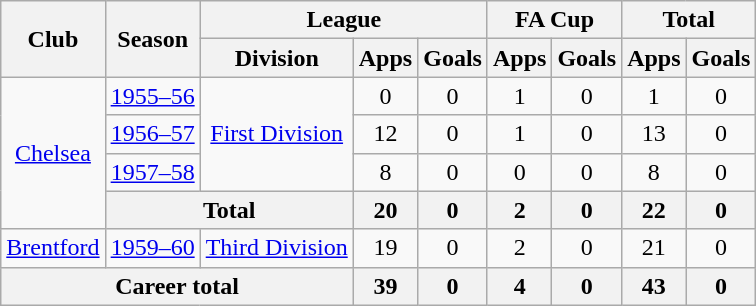<table class="wikitable" style="text-align: center;">
<tr>
<th rowspan="2">Club</th>
<th rowspan="2">Season</th>
<th colspan="3">League</th>
<th colspan="2">FA Cup</th>
<th colspan="2">Total</th>
</tr>
<tr>
<th>Division</th>
<th>Apps</th>
<th>Goals</th>
<th>Apps</th>
<th>Goals</th>
<th>Apps</th>
<th>Goals</th>
</tr>
<tr>
<td rowspan="4"><a href='#'>Chelsea</a></td>
<td><a href='#'>1955–56</a></td>
<td rowspan="3"><a href='#'>First Division</a></td>
<td>0</td>
<td>0</td>
<td>1</td>
<td>0</td>
<td>1</td>
<td>0</td>
</tr>
<tr>
<td><a href='#'>1956–57</a></td>
<td>12</td>
<td>0</td>
<td>1</td>
<td>0</td>
<td>13</td>
<td>0</td>
</tr>
<tr>
<td><a href='#'>1957–58</a></td>
<td>8</td>
<td>0</td>
<td>0</td>
<td>0</td>
<td>8</td>
<td>0</td>
</tr>
<tr>
<th colspan="2">Total</th>
<th>20</th>
<th>0</th>
<th>2</th>
<th>0</th>
<th>22</th>
<th>0</th>
</tr>
<tr>
<td><a href='#'>Brentford</a></td>
<td><a href='#'>1959–60</a></td>
<td><a href='#'>Third Division</a></td>
<td>19</td>
<td>0</td>
<td>2</td>
<td>0</td>
<td>21</td>
<td>0</td>
</tr>
<tr>
<th colspan="3">Career total</th>
<th>39</th>
<th>0</th>
<th>4</th>
<th>0</th>
<th>43</th>
<th>0</th>
</tr>
</table>
